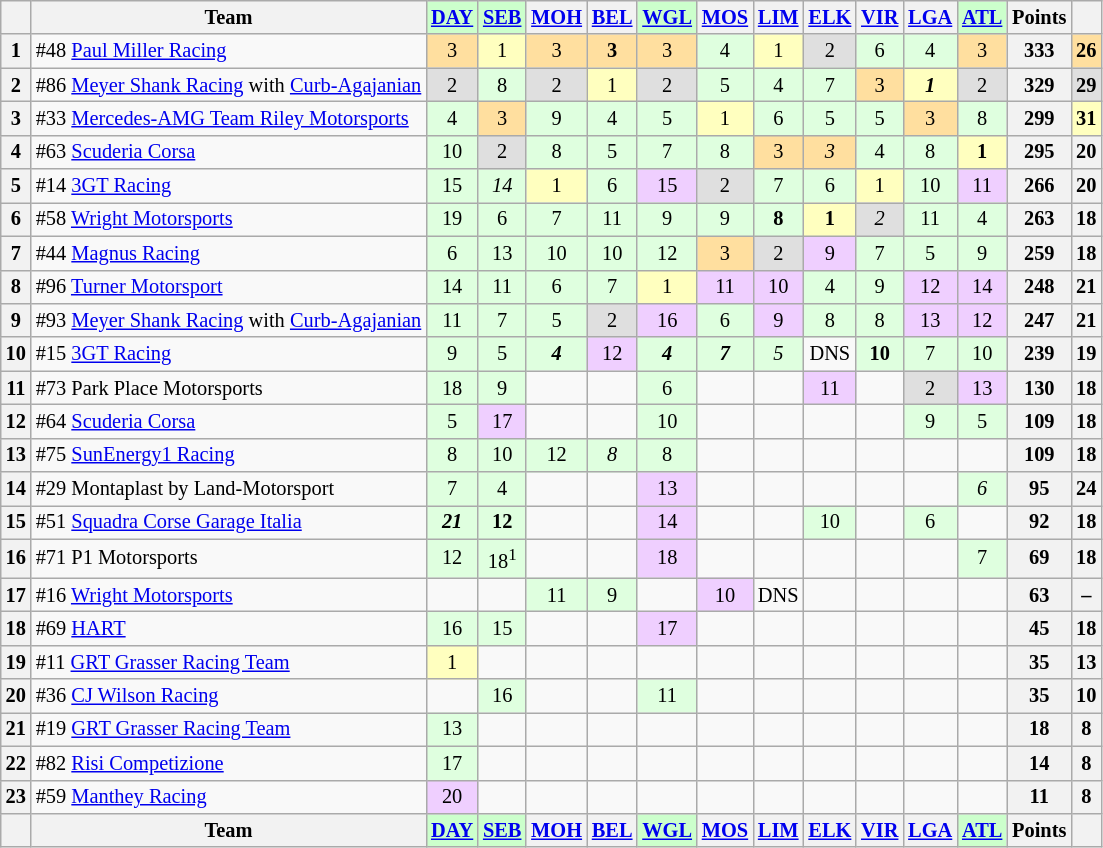<table class="wikitable" style="font-size:85%; text-align:center">
<tr style="background:#f9f9f9; vertical-align:top;">
<th valign=middle></th>
<th valign=middle>Team</th>
<td style="background:#ccffcc;"><strong><a href='#'>DAY</a></strong></td>
<td style="background:#ccffcc;"><strong><a href='#'>SEB</a></strong></td>
<th><a href='#'>MOH</a></th>
<th><a href='#'>BEL</a></th>
<td style="background:#ccffcc;"><strong><a href='#'>WGL</a></strong></td>
<th><a href='#'>MOS</a></th>
<th><a href='#'>LIM</a></th>
<th><a href='#'>ELK</a></th>
<th><a href='#'>VIR</a></th>
<th><a href='#'>LGA</a></th>
<td style="background:#ccffcc;"><strong><a href='#'>ATL</a></strong></td>
<th valign=middle>Points</th>
<th valign=middle></th>
</tr>
<tr>
<th>1</th>
<td align=left>#48 <a href='#'>Paul Miller Racing</a></td>
<td style="background:#ffdf9f;">3</td>
<td style="background:#ffffbf;">1</td>
<td style="background:#ffdf9f;">3</td>
<td style="background:#ffdf9f;"><strong>3</strong></td>
<td style="background:#ffdf9f;">3</td>
<td style="background:#dfffdf;">4</td>
<td style="background:#ffffbf;">1</td>
<td style="background:#dfdfdf;">2</td>
<td style="background:#dfffdf;">6</td>
<td style="background:#dfffdf;">4</td>
<td style="background:#ffdf9f;">3</td>
<th>333</th>
<th style="background:#ffdf9f;">26</th>
</tr>
<tr>
<th>2</th>
<td align=left>#86 <a href='#'>Meyer Shank Racing</a> with <a href='#'>Curb-Agajanian</a></td>
<td style="background:#dfdfdf;">2</td>
<td style="background:#dfffdf;">8</td>
<td style="background:#dfdfdf;">2</td>
<td style="background:#ffffbf;">1</td>
<td style="background:#dfdfdf;">2</td>
<td style="background:#dfffdf;">5</td>
<td style="background:#dfffdf;">4</td>
<td style="background:#dfffdf;">7</td>
<td style="background:#ffdf9f;">3</td>
<td style="background:#ffffbf;"><strong><em>1</em></strong></td>
<td style="background:#dfdfdf;">2</td>
<th>329</th>
<th style="background:#dfdfdf;">29</th>
</tr>
<tr>
<th>3</th>
<td align=left>#33 <a href='#'>Mercedes-AMG Team Riley Motorsports</a></td>
<td style="background:#dfffdf;">4</td>
<td style="background:#ffdf9f;">3</td>
<td style="background:#dfffdf;">9</td>
<td style="background:#dfffdf;">4</td>
<td style="background:#dfffdf;">5</td>
<td style="background:#ffffbf;">1</td>
<td style="background:#dfffdf;">6</td>
<td style="background:#dfffdf;">5</td>
<td style="background:#dfffdf;">5</td>
<td style="background:#ffdf9f;">3</td>
<td style="background:#dfffdf;">8</td>
<th>299</th>
<th style="background:#ffffbf;">31</th>
</tr>
<tr>
<th>4</th>
<td align=left>#63 <a href='#'>Scuderia Corsa</a></td>
<td style="background:#dfffdf;">10</td>
<td style="background:#dfdfdf;">2</td>
<td style="background:#dfffdf;">8</td>
<td style="background:#dfffdf;">5</td>
<td style="background:#dfffdf;">7</td>
<td style="background:#dfffdf;">8</td>
<td style="background:#ffdf9f;">3</td>
<td style="background:#ffdf9f;"><em>3</em></td>
<td style="background:#dfffdf;">4</td>
<td style="background:#dfffdf;">8</td>
<td style="background:#ffffbf;"><strong>1</strong></td>
<th>295</th>
<th>20</th>
</tr>
<tr>
<th>5</th>
<td align=left>#14 <a href='#'>3GT Racing</a></td>
<td style="background:#dfffdf;">15</td>
<td style="background:#dfffdf;"><em>14</em></td>
<td style="background:#ffffbf;">1</td>
<td style="background:#dfffdf;">6</td>
<td style="background:#efcfff;">15</td>
<td style="background:#dfdfdf;">2</td>
<td style="background:#dfffdf;">7</td>
<td style="background:#dfffdf;">6</td>
<td style="background:#ffffbf;">1</td>
<td style="background:#dfffdf;">10</td>
<td style="background:#efcfff;">11</td>
<th>266</th>
<th>20</th>
</tr>
<tr>
<th>6</th>
<td align=left>#58 <a href='#'>Wright Motorsports</a></td>
<td style="background:#dfffdf;">19</td>
<td style="background:#dfffdf;">6</td>
<td style="background:#dfffdf;">7</td>
<td style="background:#dfffdf;">11</td>
<td style="background:#dfffdf;">9</td>
<td style="background:#dfffdf;">9</td>
<td style="background:#dfffdf;"><strong>8</strong></td>
<td style="background:#ffffbf;"><strong>1</strong></td>
<td style="background:#dfdfdf;"><em>2</em></td>
<td style="background:#dfffdf;">11</td>
<td style="background:#dfffdf;">4</td>
<th>263</th>
<th>18</th>
</tr>
<tr>
<th>7</th>
<td align=left>#44 <a href='#'>Magnus Racing</a></td>
<td style="background:#dfffdf;">6</td>
<td style="background:#dfffdf;">13</td>
<td style="background:#dfffdf;">10</td>
<td style="background:#dfffdf;">10</td>
<td style="background:#dfffdf;">12</td>
<td style="background:#ffdf9f;">3</td>
<td style="background:#dfdfdf;">2</td>
<td style="background:#efcfff;">9</td>
<td style="background:#dfffdf;">7</td>
<td style="background:#dfffdf;">5</td>
<td style="background:#dfffdf;">9</td>
<th>259</th>
<th>18</th>
</tr>
<tr>
<th>8</th>
<td align=left>#96 <a href='#'>Turner Motorsport</a></td>
<td style="background:#dfffdf;">14</td>
<td style="background:#dfffdf;">11</td>
<td style="background:#dfffdf;">6</td>
<td style="background:#dfffdf;">7</td>
<td style="background:#ffffbf;">1</td>
<td style="background:#efcfff;">11</td>
<td style="background:#efcfff;">10</td>
<td style="background:#dfffdf;">4</td>
<td style="background:#dfffdf;">9</td>
<td style="background:#efcfff;">12</td>
<td style="background:#efcfff;">14</td>
<th>248</th>
<th>21</th>
</tr>
<tr>
<th>9</th>
<td align=left>#93 <a href='#'>Meyer Shank Racing</a> with <a href='#'>Curb-Agajanian</a></td>
<td style="background:#dfffdf;">11</td>
<td style="background:#dfffdf;">7</td>
<td style="background:#dfffdf;">5</td>
<td style="background:#dfdfdf;">2</td>
<td style="background:#efcfff;">16</td>
<td style="background:#dfffdf;">6</td>
<td style="background:#efcfff;">9</td>
<td style="background:#dfffdf;">8</td>
<td style="background:#dfffdf;">8</td>
<td style="background:#efcfff;">13</td>
<td style="background:#efcfff;">12</td>
<th>247</th>
<th>21</th>
</tr>
<tr>
<th>10</th>
<td align=left>#15 <a href='#'>3GT Racing</a></td>
<td style="background:#dfffdf;">9</td>
<td style="background:#dfffdf;">5</td>
<td style="background:#dfffdf;"><strong><em>4</em></strong></td>
<td style="background:#efcfff;">12</td>
<td style="background:#dfffdf;"><strong><em>4</em></strong></td>
<td style="background:#dfffdf;"><strong><em>7</em></strong></td>
<td style="background:#dfffdf;"><em>5</em></td>
<td>DNS</td>
<td style="background:#dfffdf;"><strong>10</strong></td>
<td style="background:#dfffdf;">7</td>
<td style="background:#dfffdf;">10</td>
<th>239</th>
<th>19</th>
</tr>
<tr>
<th>11</th>
<td align=left>#73 Park Place Motorsports</td>
<td style="background:#dfffdf;">18</td>
<td style="background:#dfffdf;">9</td>
<td></td>
<td></td>
<td style="background:#dfffdf;">6</td>
<td></td>
<td></td>
<td style="background:#efcfff;">11</td>
<td></td>
<td style="background:#dfdfdf;">2</td>
<td style="background:#efcfff;">13</td>
<th>130</th>
<th>18</th>
</tr>
<tr>
<th>12</th>
<td align=left>#64 <a href='#'>Scuderia Corsa</a></td>
<td style="background:#dfffdf;">5</td>
<td style="background:#efcfff;">17</td>
<td></td>
<td></td>
<td style="background:#dfffdf;">10</td>
<td></td>
<td></td>
<td></td>
<td></td>
<td style="background:#dfffdf;">9</td>
<td style="background:#dfffdf;">5</td>
<th>109</th>
<th>18</th>
</tr>
<tr>
<th>13</th>
<td align=left>#75 <a href='#'>SunEnergy1 Racing</a></td>
<td style="background:#dfffdf;">8</td>
<td style="background:#dfffdf;">10</td>
<td style="background:#dfffdf;">12</td>
<td style="background:#dfffdf;"><em>8</em></td>
<td style="background:#dfffdf;">8</td>
<td></td>
<td></td>
<td></td>
<td></td>
<td></td>
<td></td>
<th>109</th>
<th>18</th>
</tr>
<tr>
<th>14</th>
<td align=left>#29 Montaplast by Land-Motorsport</td>
<td style="background:#dfffdf;">7</td>
<td style="background:#dfffdf;">4</td>
<td></td>
<td></td>
<td style="background:#efcfff;">13</td>
<td></td>
<td></td>
<td></td>
<td></td>
<td></td>
<td style="background:#dfffdf;"><em>6</em></td>
<th>95</th>
<th>24</th>
</tr>
<tr>
<th>15</th>
<td align=left>#51 <a href='#'>Squadra Corse Garage Italia</a></td>
<td style="background:#dfffdf;"><strong><em>21</em></strong></td>
<td style="background:#dfffdf;"><strong>12</strong></td>
<td></td>
<td></td>
<td style="background:#efcfff;">14</td>
<td></td>
<td></td>
<td style="background:#dfffdf;">10</td>
<td></td>
<td style="background:#dfffdf;">6</td>
<td></td>
<th>92</th>
<th>18</th>
</tr>
<tr>
<th>16</th>
<td align=left>#71 P1 Motorsports</td>
<td style="background:#dfffdf;">12</td>
<td style="background:#dfffdf;">18<sup>1</sup></td>
<td></td>
<td></td>
<td style="background:#efcfff;">18</td>
<td></td>
<td></td>
<td></td>
<td></td>
<td></td>
<td style="background:#dfffdf;">7</td>
<th>69</th>
<th>18</th>
</tr>
<tr>
<th>17</th>
<td align=left>#16 <a href='#'>Wright Motorsports</a></td>
<td></td>
<td></td>
<td style="background:#dfffdf;">11</td>
<td style="background:#dfffdf;">9</td>
<td></td>
<td style="background:#efcfff;">10</td>
<td>DNS</td>
<td></td>
<td></td>
<td></td>
<td></td>
<th>63</th>
<th>–</th>
</tr>
<tr>
<th>18</th>
<td align=left>#69 <a href='#'>HART</a></td>
<td style="background:#dfffdf;">16</td>
<td style="background:#dfffdf;">15</td>
<td></td>
<td></td>
<td style="background:#efcfff;">17</td>
<td></td>
<td></td>
<td></td>
<td></td>
<td></td>
<td></td>
<th>45</th>
<th>18</th>
</tr>
<tr>
<th>19</th>
<td align=left>#11 <a href='#'>GRT Grasser Racing Team</a></td>
<td style="background:#ffffbf;">1</td>
<td></td>
<td></td>
<td></td>
<td></td>
<td></td>
<td></td>
<td></td>
<td></td>
<td></td>
<td></td>
<th>35</th>
<th>13</th>
</tr>
<tr>
<th>20</th>
<td align=left>#36 <a href='#'>CJ Wilson Racing</a></td>
<td></td>
<td style="background:#dfffdf;">16</td>
<td></td>
<td></td>
<td style="background:#dfffdf;">11</td>
<td></td>
<td></td>
<td></td>
<td></td>
<td></td>
<td></td>
<th>35</th>
<th>10</th>
</tr>
<tr>
<th>21</th>
<td align=left>#19 <a href='#'>GRT Grasser Racing Team</a></td>
<td style="background:#dfffdf;">13</td>
<td></td>
<td></td>
<td></td>
<td></td>
<td></td>
<td></td>
<td></td>
<td></td>
<td></td>
<td></td>
<th>18</th>
<th>8</th>
</tr>
<tr>
<th>22</th>
<td align=left>#82 <a href='#'>Risi Competizione</a></td>
<td style="background:#dfffdf;">17</td>
<td></td>
<td></td>
<td></td>
<td></td>
<td></td>
<td></td>
<td></td>
<td></td>
<td></td>
<td></td>
<th>14</th>
<th>8</th>
</tr>
<tr>
<th>23</th>
<td align=left>#59 <a href='#'>Manthey Racing</a></td>
<td style="background:#efcfff;">20</td>
<td></td>
<td></td>
<td></td>
<td></td>
<td></td>
<td></td>
<td></td>
<td></td>
<td></td>
<td></td>
<th>11</th>
<th>8</th>
</tr>
<tr valign="top">
<th valign=middle></th>
<th valign=middle>Team</th>
<td style="background:#ccffcc;"><strong><a href='#'>DAY</a></strong></td>
<td style="background:#ccffcc;"><strong><a href='#'>SEB</a></strong></td>
<th><a href='#'>MOH</a></th>
<th><a href='#'>BEL</a></th>
<td style="background:#ccffcc;"><strong><a href='#'>WGL</a></strong></td>
<th><a href='#'>MOS</a></th>
<th><a href='#'>LIM</a></th>
<th><a href='#'>ELK</a></th>
<th><a href='#'>VIR</a></th>
<th><a href='#'>LGA</a></th>
<td style="background:#ccffcc;"><strong><a href='#'>ATL</a></strong></td>
<th valign=middle>Points</th>
<th valign=middle></th>
</tr>
</table>
